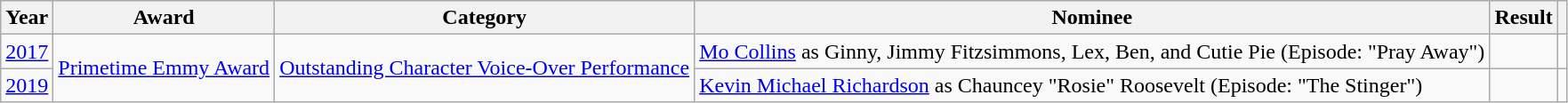<table class="wikitable">
<tr>
<th>Year</th>
<th>Award</th>
<th>Category</th>
<th>Nominee</th>
<th>Result</th>
<th></th>
</tr>
<tr>
<td style="text-align:center;"><a href='#'>2017</a></td>
<td rowspan=2><a href='#'>Primetime Emmy Award</a></td>
<td rowspan=2><a href='#'>Outstanding Character Voice-Over Performance</a></td>
<td><a href='#'>Mo Collins</a> as Ginny, Jimmy Fitzsimmons, Lex, Ben, and Cutie Pie (Episode: "Pray Away")</td>
<td></td>
<td style="text-align:center;"></td>
</tr>
<tr>
<td style="text-align:center;"><a href='#'>2019</a></td>
<td><a href='#'>Kevin Michael Richardson</a> as Chauncey "Rosie" Roosevelt (Episode: "The Stinger")</td>
<td></td>
<td style="text-align:center;"></td>
</tr>
</table>
